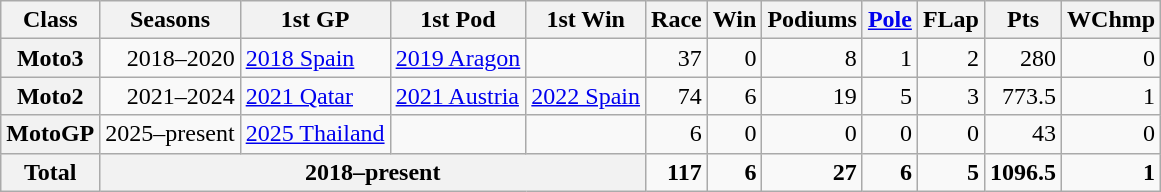<table class="wikitable" style=text-align:right;">
<tr>
<th>Class</th>
<th>Seasons</th>
<th>1st GP</th>
<th>1st Pod</th>
<th>1st Win</th>
<th>Race</th>
<th>Win</th>
<th>Podiums</th>
<th><a href='#'>Pole</a></th>
<th>FLap</th>
<th>Pts</th>
<th>WChmp</th>
</tr>
<tr>
<th>Moto3</th>
<td>2018–2020</td>
<td style="text-align:left;"><a href='#'>2018 Spain</a></td>
<td style="text-align:left;"><a href='#'>2019 Aragon</a></td>
<td style="text-align:left;"></td>
<td>37</td>
<td>0</td>
<td>8</td>
<td>1</td>
<td>2</td>
<td>280</td>
<td>0</td>
</tr>
<tr>
<th>Moto2</th>
<td>2021–2024</td>
<td style="text-align:left;"><a href='#'>2021 Qatar</a></td>
<td style="text-align:left;"><a href='#'>2021 Austria</a></td>
<td style="text-align:left;"><a href='#'>2022 Spain</a></td>
<td>74</td>
<td>6</td>
<td>19</td>
<td>5</td>
<td>3</td>
<td>773.5</td>
<td>1</td>
</tr>
<tr>
<th>MotoGP</th>
<td>2025–present</td>
<td style="text-align:left;"><a href='#'>2025 Thailand</a></td>
<td style="text-align:left;"></td>
<td style="text-align:left;"></td>
<td>6</td>
<td>0</td>
<td>0</td>
<td>0</td>
<td>0</td>
<td>43</td>
<td>0</td>
</tr>
<tr>
<th>Total</th>
<th colspan="4">2018–present</th>
<td><strong>117</strong></td>
<td><strong>6</strong></td>
<td><strong>27</strong></td>
<td><strong>6</strong></td>
<td><strong>5</strong></td>
<td><strong>1096.5</strong></td>
<td><strong>1</strong></td>
</tr>
</table>
